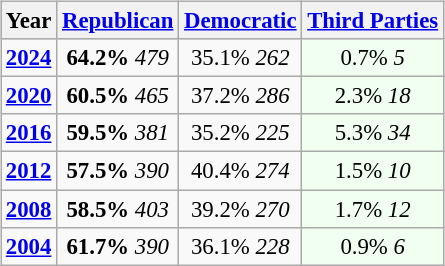<table class="wikitable" style="float:right; font-size:95%;">
<tr bgcolor=lightgrey>
<th>Year</th>
<th><a href='#'>Republican</a></th>
<th><a href='#'>Democratic</a></th>
<th><a href='#'>Third Parties</a></th>
</tr>
<tr>
<td style="text-align:center;" ><strong><a href='#'>2024</a></strong></td>
<td style="text-align:center;" ><strong>64.2%</strong> <em>479</em></td>
<td style="text-align:center;" >35.1% <em>262</em></td>
<td style="text-align:center; background:honeyDew;">0.7% <em>5</em></td>
</tr>
<tr>
<td style="text-align:center;" ><strong><a href='#'>2020</a></strong></td>
<td style="text-align:center;" ><strong>60.5%</strong> <em>465</em></td>
<td style="text-align:center;" >37.2% <em>286</em></td>
<td style="text-align:center; background:honeyDew;">2.3% <em>18</em></td>
</tr>
<tr>
<td style="text-align:center;" ><strong><a href='#'>2016</a></strong></td>
<td style="text-align:center;" ><strong>59.5%</strong> <em>381</em></td>
<td style="text-align:center;" >35.2% <em>225</em></td>
<td style="text-align:center; background:honeyDew;">5.3% <em>34</em></td>
</tr>
<tr>
<td style="text-align:center;" ><strong><a href='#'>2012</a></strong></td>
<td style="text-align:center;" ><strong>57.5%</strong> <em>390</em></td>
<td style="text-align:center;" >40.4% <em>274</em></td>
<td style="text-align:center; background:honeyDew;">1.5% <em>10</em></td>
</tr>
<tr>
<td style="text-align:center;" ><strong><a href='#'>2008</a></strong></td>
<td style="text-align:center;" ><strong>58.5%</strong> <em>403</em></td>
<td style="text-align:center;" >39.2% <em>270</em></td>
<td style="text-align:center; background:honeyDew;">1.7% <em>12</em></td>
</tr>
<tr>
<td style="text-align:center;" ><strong><a href='#'>2004</a></strong></td>
<td style="text-align:center;" ><strong>61.7%</strong> <em>390</em></td>
<td style="text-align:center;" >36.1% <em>228</em></td>
<td style="text-align:center; background:honeyDew;">0.9% <em>6</em></td>
</tr>
</table>
